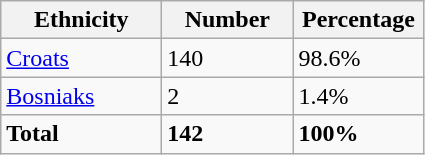<table class="wikitable">
<tr>
<th width="100px">Ethnicity</th>
<th width="80px">Number</th>
<th width="80px">Percentage</th>
</tr>
<tr>
<td><a href='#'>Croats</a></td>
<td>140</td>
<td>98.6%</td>
</tr>
<tr>
<td><a href='#'>Bosniaks</a></td>
<td>2</td>
<td>1.4%</td>
</tr>
<tr>
<td><strong>Total</strong></td>
<td><strong>142</strong></td>
<td><strong>100%</strong></td>
</tr>
</table>
